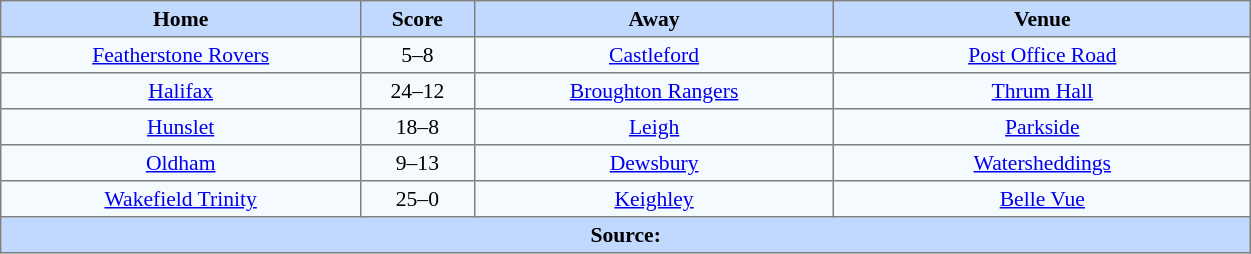<table border=1 style="border-collapse:collapse; font-size:90%; text-align:center;" cellpadding=3 cellspacing=0 width=66%>
<tr bgcolor=#C1D8FF>
<th width=19%>Home</th>
<th width=6%>Score</th>
<th width=19%>Away</th>
<th width=22%>Venue</th>
</tr>
<tr bgcolor=#F5FAFF>
<td><a href='#'>Featherstone Rovers</a></td>
<td>5–8</td>
<td><a href='#'>Castleford</a></td>
<td><a href='#'>Post Office Road</a></td>
</tr>
<tr bgcolor=#F5FAFF>
<td><a href='#'>Halifax</a></td>
<td>24–12</td>
<td><a href='#'>Broughton Rangers</a></td>
<td><a href='#'>Thrum Hall</a></td>
</tr>
<tr bgcolor=#F5FAFF>
<td><a href='#'>Hunslet</a></td>
<td>18–8</td>
<td><a href='#'>Leigh</a></td>
<td><a href='#'>Parkside</a></td>
</tr>
<tr bgcolor=#F5FAFF>
<td><a href='#'>Oldham</a></td>
<td>9–13</td>
<td><a href='#'>Dewsbury</a></td>
<td><a href='#'>Watersheddings</a></td>
</tr>
<tr bgcolor=#F5FAFF>
<td><a href='#'>Wakefield Trinity</a></td>
<td>25–0</td>
<td><a href='#'>Keighley</a></td>
<td><a href='#'>Belle Vue</a></td>
</tr>
<tr bgcolor=#C1D8FF>
<th colspan=4>Source:</th>
</tr>
</table>
